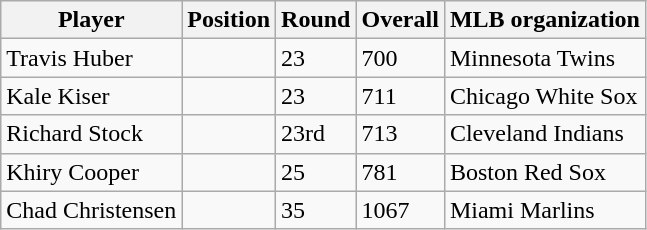<table class="wikitable">
<tr>
<th>Player</th>
<th>Position</th>
<th>Round</th>
<th>Overall</th>
<th>MLB organization</th>
</tr>
<tr>
<td>Travis Huber</td>
<td></td>
<td>23</td>
<td>700</td>
<td>Minnesota Twins</td>
</tr>
<tr>
<td>Kale Kiser</td>
<td></td>
<td>23</td>
<td>711</td>
<td>Chicago White Sox</td>
</tr>
<tr>
<td>Richard Stock</td>
<td></td>
<td>23rd</td>
<td>713</td>
<td>Cleveland Indians</td>
</tr>
<tr>
<td>Khiry Cooper</td>
<td></td>
<td>25</td>
<td>781</td>
<td>Boston Red Sox</td>
</tr>
<tr>
<td>Chad Christensen</td>
<td></td>
<td>35</td>
<td>1067</td>
<td>Miami Marlins</td>
</tr>
</table>
